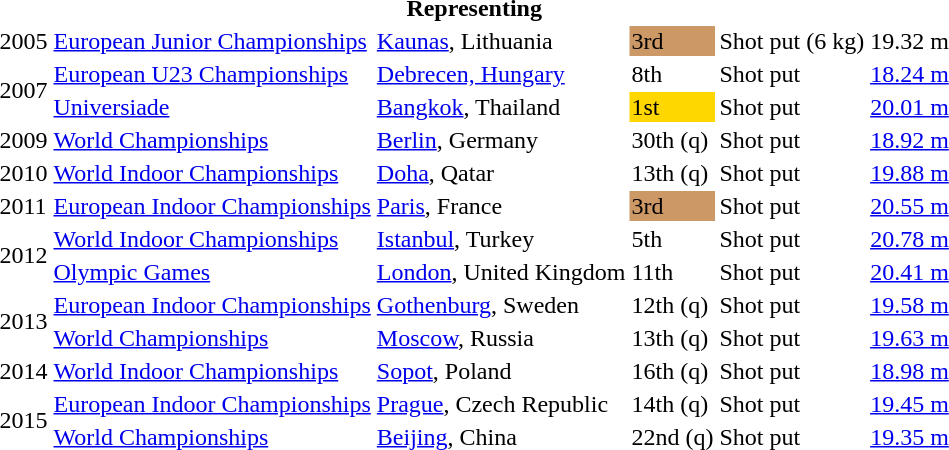<table>
<tr>
<th colspan="6">Representing </th>
</tr>
<tr>
<td>2005</td>
<td><a href='#'>European Junior Championships</a></td>
<td><a href='#'>Kaunas</a>, Lithuania</td>
<td bgcolor="cc9966">3rd</td>
<td>Shot put (6 kg)</td>
<td>19.32 m</td>
</tr>
<tr>
<td rowspan=2>2007</td>
<td><a href='#'>European U23 Championships</a></td>
<td><a href='#'>Debrecen, Hungary</a></td>
<td>8th</td>
<td>Shot put</td>
<td><a href='#'>18.24 m</a></td>
</tr>
<tr>
<td><a href='#'>Universiade</a></td>
<td><a href='#'>Bangkok</a>, Thailand</td>
<td bgcolor="gold">1st</td>
<td>Shot put</td>
<td><a href='#'>20.01 m</a></td>
</tr>
<tr>
<td>2009</td>
<td><a href='#'>World Championships</a></td>
<td><a href='#'>Berlin</a>, Germany</td>
<td>30th (q)</td>
<td>Shot put</td>
<td><a href='#'>18.92 m</a></td>
</tr>
<tr>
<td>2010</td>
<td><a href='#'>World Indoor Championships</a></td>
<td><a href='#'>Doha</a>, Qatar</td>
<td>13th (q)</td>
<td>Shot put</td>
<td><a href='#'>19.88 m</a></td>
</tr>
<tr>
<td>2011</td>
<td><a href='#'>European Indoor Championships</a></td>
<td><a href='#'>Paris</a>, France</td>
<td bgcolor="cc9966">3rd</td>
<td>Shot put</td>
<td><a href='#'>20.55 m</a></td>
</tr>
<tr>
<td rowspan=2>2012</td>
<td><a href='#'>World Indoor Championships</a></td>
<td><a href='#'>Istanbul</a>, Turkey</td>
<td>5th</td>
<td>Shot put</td>
<td><a href='#'>20.78 m</a></td>
</tr>
<tr>
<td><a href='#'>Olympic Games</a></td>
<td><a href='#'>London</a>, United Kingdom</td>
<td>11th</td>
<td>Shot put</td>
<td><a href='#'>20.41 m</a></td>
</tr>
<tr>
<td rowspan=2>2013</td>
<td><a href='#'>European Indoor Championships</a></td>
<td><a href='#'>Gothenburg</a>, Sweden</td>
<td>12th (q)</td>
<td>Shot put</td>
<td><a href='#'>19.58 m</a></td>
</tr>
<tr>
<td><a href='#'>World Championships</a></td>
<td><a href='#'>Moscow</a>, Russia</td>
<td>13th (q)</td>
<td>Shot put</td>
<td><a href='#'>19.63 m</a></td>
</tr>
<tr>
<td>2014</td>
<td><a href='#'>World Indoor Championships</a></td>
<td><a href='#'>Sopot</a>, Poland</td>
<td>16th (q)</td>
<td>Shot put</td>
<td><a href='#'>18.98 m</a></td>
</tr>
<tr>
<td rowspan=2>2015</td>
<td><a href='#'>European Indoor Championships</a></td>
<td><a href='#'>Prague</a>, Czech Republic</td>
<td>14th (q)</td>
<td>Shot put</td>
<td><a href='#'>19.45 m</a></td>
</tr>
<tr>
<td><a href='#'>World Championships</a></td>
<td><a href='#'>Beijing</a>, China</td>
<td>22nd (q)</td>
<td>Shot put</td>
<td><a href='#'>19.35 m</a></td>
</tr>
</table>
